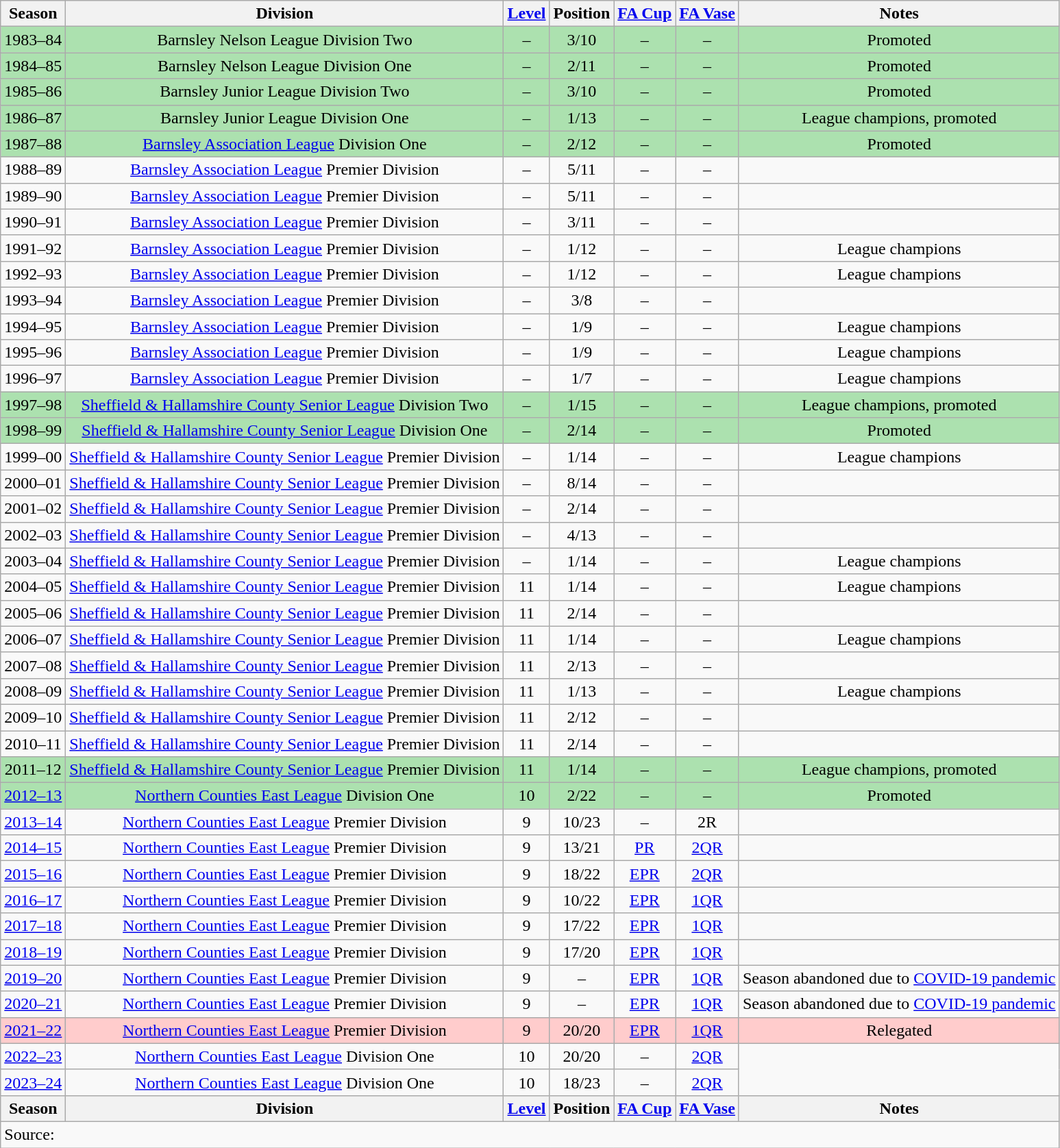<table class="wikitable collapsible collapsed" style=text-align:center>
<tr>
<th>Season</th>
<th>Division</th>
<th><a href='#'>Level</a></th>
<th>Position</th>
<th><a href='#'>FA Cup</a></th>
<th><a href='#'>FA Vase</a></th>
<th>Notes</th>
</tr>
<tr bgcolor="#ACE1AF">
<td>1983–84</td>
<td>Barnsley Nelson League Division Two</td>
<td>–</td>
<td>3/10</td>
<td>–</td>
<td>–</td>
<td>Promoted</td>
</tr>
<tr bgcolor="#ACE1AF">
<td>1984–85</td>
<td>Barnsley Nelson League Division One</td>
<td>–</td>
<td>2/11</td>
<td>–</td>
<td>–</td>
<td>Promoted</td>
</tr>
<tr bgcolor="#ACE1AF">
<td>1985–86</td>
<td>Barnsley Junior League Division Two</td>
<td>–</td>
<td>3/10</td>
<td>–</td>
<td>–</td>
<td>Promoted</td>
</tr>
<tr bgcolor="#ACE1AF">
<td>1986–87</td>
<td>Barnsley Junior League Division One</td>
<td>–</td>
<td>1/13</td>
<td>–</td>
<td>–</td>
<td>League champions, promoted</td>
</tr>
<tr bgcolor="#ACE1AF">
<td>1987–88</td>
<td><a href='#'>Barnsley Association League</a> Division One</td>
<td>–</td>
<td>2/12</td>
<td>–</td>
<td>–</td>
<td>Promoted</td>
</tr>
<tr>
<td>1988–89</td>
<td><a href='#'>Barnsley Association League</a> Premier Division</td>
<td>–</td>
<td>5/11</td>
<td>–</td>
<td>–</td>
<td></td>
</tr>
<tr>
<td>1989–90</td>
<td><a href='#'>Barnsley Association League</a> Premier Division</td>
<td>–</td>
<td>5/11</td>
<td>–</td>
<td>–</td>
<td></td>
</tr>
<tr>
<td>1990–91</td>
<td><a href='#'>Barnsley Association League</a> Premier Division</td>
<td>–</td>
<td>3/11</td>
<td>–</td>
<td>–</td>
<td></td>
</tr>
<tr>
<td>1991–92</td>
<td><a href='#'>Barnsley Association League</a> Premier Division</td>
<td>–</td>
<td>1/12</td>
<td>–</td>
<td>–</td>
<td>League champions</td>
</tr>
<tr>
<td>1992–93</td>
<td><a href='#'>Barnsley Association League</a> Premier Division</td>
<td>–</td>
<td>1/12</td>
<td>–</td>
<td>–</td>
<td>League champions</td>
</tr>
<tr>
<td>1993–94</td>
<td><a href='#'>Barnsley Association League</a> Premier Division</td>
<td>–</td>
<td>3/8</td>
<td>–</td>
<td>–</td>
<td></td>
</tr>
<tr>
<td>1994–95</td>
<td><a href='#'>Barnsley Association League</a> Premier Division</td>
<td>–</td>
<td>1/9</td>
<td>–</td>
<td>–</td>
<td>League champions</td>
</tr>
<tr>
<td>1995–96</td>
<td><a href='#'>Barnsley Association League</a> Premier Division</td>
<td>–</td>
<td>1/9</td>
<td>–</td>
<td>–</td>
<td>League champions</td>
</tr>
<tr>
<td>1996–97</td>
<td><a href='#'>Barnsley Association League</a> Premier Division</td>
<td>–</td>
<td>1/7</td>
<td>–</td>
<td>–</td>
<td>League champions</td>
</tr>
<tr bgcolor="#ACE1AF">
<td>1997–98</td>
<td><a href='#'>Sheffield & Hallamshire County Senior League</a> Division Two</td>
<td>–</td>
<td>1/15</td>
<td>–</td>
<td>–</td>
<td>League champions, promoted</td>
</tr>
<tr bgcolor="#ACE1AF">
<td>1998–99</td>
<td><a href='#'>Sheffield & Hallamshire County Senior League</a> Division One</td>
<td>–</td>
<td>2/14</td>
<td>–</td>
<td>–</td>
<td>Promoted</td>
</tr>
<tr>
<td>1999–00</td>
<td><a href='#'>Sheffield & Hallamshire County Senior League</a> Premier Division</td>
<td>–</td>
<td>1/14</td>
<td>–</td>
<td>–</td>
<td>League champions</td>
</tr>
<tr>
<td>2000–01</td>
<td><a href='#'>Sheffield & Hallamshire County Senior League</a> Premier Division</td>
<td>–</td>
<td>8/14</td>
<td>–</td>
<td>–</td>
<td></td>
</tr>
<tr>
<td>2001–02</td>
<td><a href='#'>Sheffield & Hallamshire County Senior League</a> Premier Division</td>
<td>–</td>
<td>2/14</td>
<td>–</td>
<td>–</td>
<td></td>
</tr>
<tr>
<td>2002–03</td>
<td><a href='#'>Sheffield & Hallamshire County Senior League</a> Premier Division</td>
<td>–</td>
<td>4/13</td>
<td>–</td>
<td>–</td>
<td></td>
</tr>
<tr>
<td>2003–04</td>
<td><a href='#'>Sheffield & Hallamshire County Senior League</a> Premier Division</td>
<td>–</td>
<td>1/14</td>
<td>–</td>
<td>–</td>
<td>League champions</td>
</tr>
<tr>
<td>2004–05</td>
<td><a href='#'>Sheffield & Hallamshire County Senior League</a> Premier Division</td>
<td>11</td>
<td>1/14</td>
<td>–</td>
<td>–</td>
<td>League champions</td>
</tr>
<tr>
<td>2005–06</td>
<td><a href='#'>Sheffield & Hallamshire County Senior League</a> Premier Division</td>
<td>11</td>
<td>2/14</td>
<td>–</td>
<td>–</td>
<td></td>
</tr>
<tr>
<td>2006–07</td>
<td><a href='#'>Sheffield & Hallamshire County Senior League</a> Premier Division</td>
<td>11</td>
<td>1/14</td>
<td>–</td>
<td>–</td>
<td>League champions</td>
</tr>
<tr>
<td>2007–08</td>
<td><a href='#'>Sheffield & Hallamshire County Senior League</a> Premier Division</td>
<td>11</td>
<td>2/13</td>
<td>–</td>
<td>–</td>
<td></td>
</tr>
<tr>
<td>2008–09</td>
<td><a href='#'>Sheffield & Hallamshire County Senior League</a> Premier Division</td>
<td>11</td>
<td>1/13</td>
<td>–</td>
<td>–</td>
<td>League champions</td>
</tr>
<tr>
<td>2009–10</td>
<td><a href='#'>Sheffield & Hallamshire County Senior League</a> Premier Division</td>
<td>11</td>
<td>2/12</td>
<td>–</td>
<td>–</td>
<td></td>
</tr>
<tr>
<td>2010–11</td>
<td><a href='#'>Sheffield & Hallamshire County Senior League</a> Premier Division</td>
<td>11</td>
<td>2/14</td>
<td>–</td>
<td>–</td>
<td></td>
</tr>
<tr bgcolor="#ACE1AF">
<td>2011–12</td>
<td><a href='#'>Sheffield & Hallamshire County Senior League</a> Premier Division</td>
<td>11</td>
<td>1/14</td>
<td>–</td>
<td>–</td>
<td>League champions, promoted</td>
</tr>
<tr bgcolor="#ACE1AF">
<td><a href='#'>2012–13</a></td>
<td><a href='#'>Northern Counties East League</a> Division One</td>
<td>10</td>
<td>2/22</td>
<td>–</td>
<td>–</td>
<td>Promoted</td>
</tr>
<tr>
<td><a href='#'>2013–14</a></td>
<td><a href='#'>Northern Counties East League</a> Premier Division</td>
<td>9</td>
<td>10/23</td>
<td>–</td>
<td>2R</td>
<td></td>
</tr>
<tr>
<td><a href='#'>2014–15</a></td>
<td><a href='#'>Northern Counties East League</a> Premier Division</td>
<td>9</td>
<td>13/21</td>
<td><a href='#'>PR</a></td>
<td><a href='#'>2QR</a></td>
<td></td>
</tr>
<tr>
<td><a href='#'>2015–16</a></td>
<td><a href='#'>Northern Counties East League</a> Premier Division</td>
<td>9</td>
<td>18/22</td>
<td><a href='#'>EPR</a></td>
<td><a href='#'>2QR</a></td>
<td></td>
</tr>
<tr>
<td><a href='#'>2016–17</a></td>
<td><a href='#'>Northern Counties East League</a> Premier Division</td>
<td>9</td>
<td>10/22</td>
<td><a href='#'>EPR</a></td>
<td><a href='#'>1QR</a></td>
<td></td>
</tr>
<tr>
<td><a href='#'>2017–18</a></td>
<td><a href='#'>Northern Counties East League</a> Premier Division</td>
<td>9</td>
<td>17/22</td>
<td><a href='#'>EPR</a></td>
<td><a href='#'>1QR</a></td>
<td></td>
</tr>
<tr>
<td><a href='#'>2018–19</a></td>
<td><a href='#'>Northern Counties East League</a> Premier Division</td>
<td>9</td>
<td>17/20</td>
<td><a href='#'>EPR</a></td>
<td><a href='#'>1QR</a></td>
<td></td>
</tr>
<tr>
<td><a href='#'>2019–20</a></td>
<td><a href='#'>Northern Counties East League</a> Premier Division</td>
<td>9</td>
<td>–</td>
<td><a href='#'>EPR</a></td>
<td><a href='#'>1QR</a></td>
<td>Season abandoned due to <a href='#'>COVID-19 pandemic</a></td>
</tr>
<tr>
<td><a href='#'>2020–21</a></td>
<td><a href='#'>Northern Counties East League</a> Premier Division</td>
<td>9</td>
<td>–</td>
<td><a href='#'>EPR</a></td>
<td><a href='#'>1QR</a></td>
<td>Season abandoned due to <a href='#'>COVID-19 pandemic</a></td>
</tr>
<tr bgcolor="#fcc">
<td><a href='#'>2021–22</a></td>
<td><a href='#'>Northern Counties East League</a> Premier Division</td>
<td>9</td>
<td>20/20</td>
<td><a href='#'>EPR</a></td>
<td><a href='#'>1QR</a></td>
<td>Relegated</td>
</tr>
<tr>
<td><a href='#'>2022–23</a></td>
<td><a href='#'>Northern Counties East League</a> Division One</td>
<td>10</td>
<td>20/20</td>
<td>–</td>
<td><a href='#'>2QR</a></td>
</tr>
<tr>
<td><a href='#'>2023–24</a></td>
<td><a href='#'>Northern Counties East League</a> Division One</td>
<td>10</td>
<td>18/23</td>
<td>–</td>
<td><a href='#'>2QR</a></td>
</tr>
<tr>
<th>Season</th>
<th>Division</th>
<th><a href='#'>Level</a></th>
<th>Position</th>
<th><a href='#'>FA Cup</a></th>
<th><a href='#'>FA Vase</a></th>
<th>Notes</th>
</tr>
<tr>
<td align=left colspan=7>Source: </td>
</tr>
</table>
